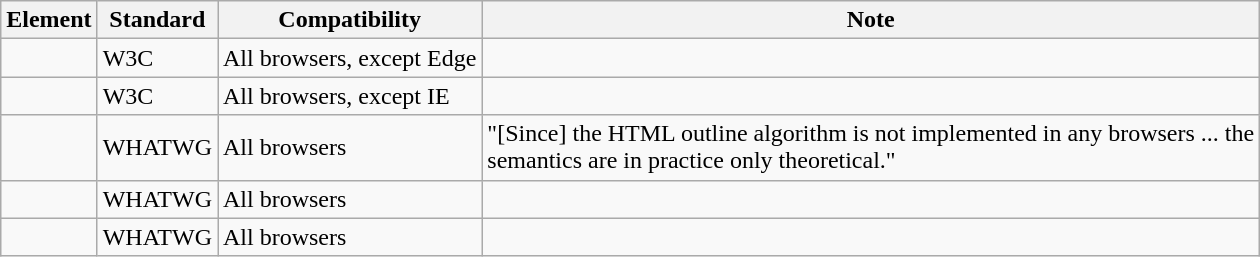<table class="wikitable">
<tr>
<th>Element</th>
<th>Standard</th>
<th>Compatibility</th>
<th>Note</th>
</tr>
<tr>
<td><code></code></td>
<td>W3C</td>
<td>All browsers, except Edge</td>
<td></td>
</tr>
<tr>
<td><code></code></td>
<td>W3C</td>
<td>All browsers, except IE</td>
<td></td>
</tr>
<tr>
<td><code><hgroup></code></td>
<td>WHATWG</td>
<td>All browsers</td>
<td>"[Since] the HTML outline algorithm is not implemented in any browsers ... the <code><hgroup></code> semantics are in practice only theoretical."</td>
</tr>
<tr>
<td><code><menu></code></td>
<td>WHATWG</td>
<td>All browsers</td>
<td></td>
</tr>
<tr>
<td><code><slot></code></td>
<td>WHATWG</td>
<td>All browsers</td>
<td></td>
</tr>
</table>
